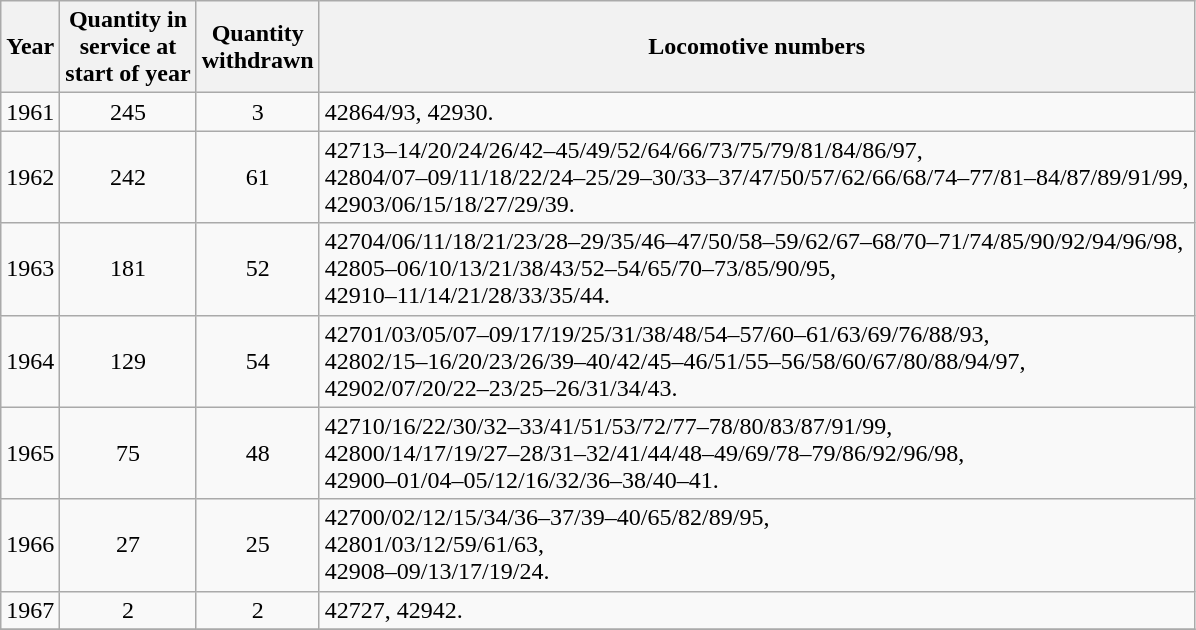<table class=wikitable style=text-align:center>
<tr>
<th>Year</th>
<th>Quantity in<br>service at<br>start of year</th>
<th>Quantity<br>withdrawn</th>
<th>Locomotive numbers</th>
</tr>
<tr>
<td>1961</td>
<td>245</td>
<td>3</td>
<td align=left>42864/93, 42930.</td>
</tr>
<tr>
<td>1962</td>
<td>242</td>
<td>61</td>
<td align=left>42713–14/20/24/26/42–45/49/52/64/66/73/75/79/81/84/86/97,<br>42804/07–09/11/18/22/24–25/29–30/33–37/47/50/57/62/66/68/74–77/81–84/87/89/91/99,<br>42903/06/15/18/27/29/39.</td>
</tr>
<tr>
<td>1963</td>
<td>181</td>
<td>52</td>
<td align=left>42704/06/11/18/21/23/28–29/35/46–47/50/58–59/62/67–68/70–71/74/85/90/92/94/96/98,<br>42805–06/10/13/21/38/43/52–54/65/70–73/85/90/95,<br>42910–11/14/21/28/33/35/44.</td>
</tr>
<tr>
<td>1964</td>
<td>129</td>
<td>54</td>
<td align=left>42701/03/05/07–09/17/19/25/31/38/48/54–57/60–61/63/69/76/88/93,<br>42802/15–16/20/23/26/39–40/42/45–46/51/55–56/58/60/67/80/88/94/97,<br>42902/07/20/22–23/25–26/31/34/43.</td>
</tr>
<tr>
<td>1965</td>
<td>75</td>
<td>48</td>
<td align=left>42710/16/22/30/32–33/41/51/53/72/77–78/80/83/87/91/99,<br>42800/14/17/19/27–28/31–32/41/44/48–49/69/78–79/86/92/96/98,<br>42900–01/04–05/12/16/32/36–38/40–41.</td>
</tr>
<tr>
<td>1966</td>
<td>27</td>
<td>25</td>
<td align=left>42700/02/12/15/34/36–37/39–40/65/82/89/95,<br>42801/03/12/59/61/63,<br>42908–09/13/17/19/24.</td>
</tr>
<tr>
<td>1967</td>
<td>2</td>
<td>2</td>
<td align=left>42727, 42942.</td>
</tr>
<tr>
</tr>
</table>
